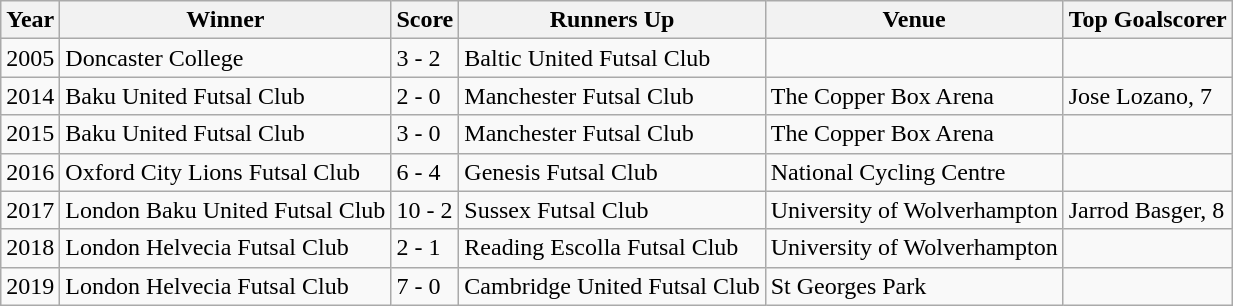<table class="wikitable">
<tr>
<th>Year</th>
<th>Winner</th>
<th>Score</th>
<th>Runners Up</th>
<th>Venue</th>
<th>Top Goalscorer</th>
</tr>
<tr>
<td>2005</td>
<td>Doncaster College</td>
<td>3 - 2</td>
<td>Baltic United Futsal Club</td>
<td></td>
<td></td>
</tr>
<tr>
<td>2014</td>
<td>Baku United Futsal Club</td>
<td>2 - 0</td>
<td>Manchester Futsal Club</td>
<td>The Copper Box Arena</td>
<td>Jose Lozano, 7</td>
</tr>
<tr>
<td>2015</td>
<td>Baku United Futsal Club</td>
<td>3 - 0</td>
<td>Manchester Futsal Club</td>
<td>The Copper Box Arena</td>
<td></td>
</tr>
<tr>
<td>2016</td>
<td>Oxford City Lions Futsal Club</td>
<td>6 - 4</td>
<td>Genesis Futsal Club</td>
<td>National Cycling Centre</td>
<td></td>
</tr>
<tr>
<td>2017</td>
<td>London Baku United Futsal Club</td>
<td>10 - 2</td>
<td>Sussex Futsal Club</td>
<td>University of Wolverhampton</td>
<td>Jarrod Basger, 8</td>
</tr>
<tr>
<td>2018</td>
<td>London Helvecia Futsal Club</td>
<td>2 - 1</td>
<td>Reading Escolla Futsal Club</td>
<td>University of Wolverhampton</td>
<td></td>
</tr>
<tr>
<td>2019</td>
<td>London Helvecia Futsal Club</td>
<td>7 - 0</td>
<td>Cambridge United Futsal Club</td>
<td>St Georges Park</td>
<td></td>
</tr>
</table>
